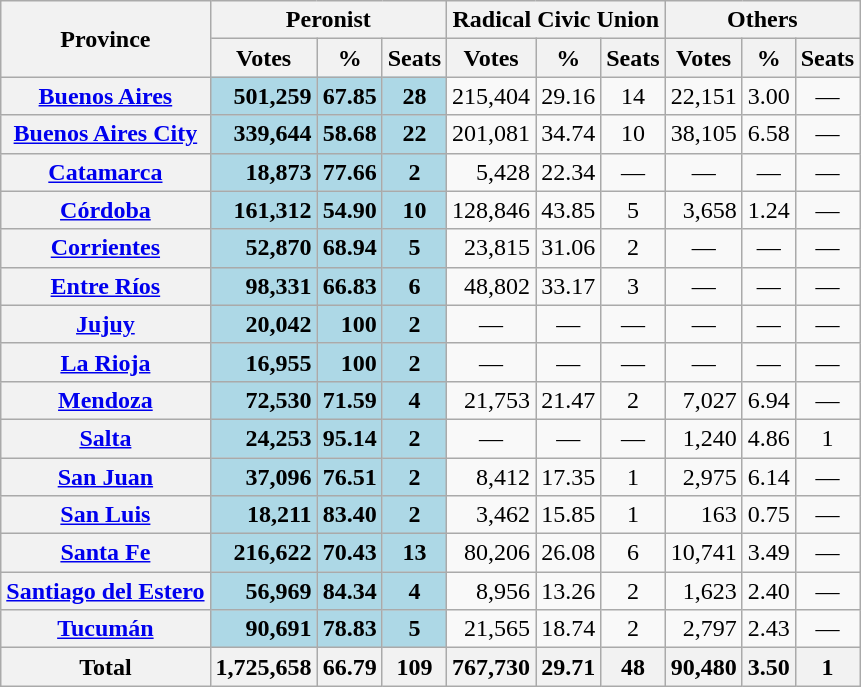<table class="wikitable sortable plainrowheaders" style="text-align:right;">
<tr>
<th rowspan=2>Province</th>
<th colspan=3>Peronist</th>
<th colspan=3>Radical Civic Union</th>
<th colspan=3>Others</th>
</tr>
<tr>
<th>Votes</th>
<th>%</th>
<th>Seats</th>
<th>Votes</th>
<th>%</th>
<th>Seats</th>
<th>Votes</th>
<th>%</th>
<th>Seats</th>
</tr>
<tr>
<th scope=row><a href='#'>Buenos Aires</a></th>
<td bgcolor=lightblue><strong>501,259</strong></td>
<td bgcolor=lightblue><strong>67.85</strong></td>
<td bgcolor=lightblue align=center><strong>28</strong></td>
<td>215,404</td>
<td>29.16</td>
<td align=center>14</td>
<td>22,151</td>
<td>3.00</td>
<td align=center>—</td>
</tr>
<tr>
<th scope=row><a href='#'>Buenos Aires City</a></th>
<td bgcolor=lightblue><strong>339,644</strong></td>
<td bgcolor=lightblue><strong>58.68</strong></td>
<td bgcolor=lightblue align=center><strong>22</strong></td>
<td>201,081</td>
<td>34.74</td>
<td align=center>10</td>
<td>38,105</td>
<td>6.58</td>
<td align=center>—</td>
</tr>
<tr>
<th scope=row><a href='#'>Catamarca</a></th>
<td bgcolor=lightblue><strong>18,873</strong></td>
<td bgcolor=lightblue><strong>77.66</strong></td>
<td bgcolor=lightblue align=center><strong>2</strong></td>
<td>5,428</td>
<td>22.34</td>
<td align=center>—</td>
<td align=center>—</td>
<td align=center>—</td>
<td align=center>—</td>
</tr>
<tr>
<th scope=row><a href='#'>Córdoba</a></th>
<td bgcolor=lightblue><strong>161,312</strong></td>
<td bgcolor=lightblue><strong>54.90</strong></td>
<td bgcolor=lightblue align=center><strong>10</strong></td>
<td>128,846</td>
<td>43.85</td>
<td align=center>5</td>
<td>3,658</td>
<td>1.24</td>
<td align=center>—</td>
</tr>
<tr>
<th scope=row><a href='#'>Corrientes</a></th>
<td bgcolor=lightblue><strong>52,870</strong></td>
<td bgcolor=lightblue><strong>68.94</strong></td>
<td bgcolor=lightblue align=center><strong>5</strong></td>
<td>23,815</td>
<td>31.06</td>
<td align=center>2</td>
<td align=center>—</td>
<td align=center>—</td>
<td align=center>—</td>
</tr>
<tr>
<th scope=row><a href='#'>Entre Ríos</a></th>
<td bgcolor=lightblue><strong>98,331</strong></td>
<td bgcolor=lightblue><strong>66.83</strong></td>
<td bgcolor=lightblue align=center><strong>6</strong></td>
<td>48,802</td>
<td>33.17</td>
<td align=center>3</td>
<td align=center>—</td>
<td align=center>—</td>
<td align=center>—</td>
</tr>
<tr>
<th scope=row><a href='#'>Jujuy</a></th>
<td bgcolor=lightblue><strong>20,042</strong></td>
<td bgcolor=lightblue><strong>100</strong></td>
<td bgcolor=lightblue align=center><strong>2</strong></td>
<td align=center>—</td>
<td align=center>—</td>
<td align=center>—</td>
<td align=center>—</td>
<td align=center>—</td>
<td align=center>—</td>
</tr>
<tr>
<th scope=row><a href='#'>La Rioja</a></th>
<td bgcolor=lightblue><strong>16,955</strong></td>
<td bgcolor=lightblue><strong>100</strong></td>
<td bgcolor=lightblue align=center><strong>2</strong></td>
<td align=center>—</td>
<td align=center>—</td>
<td align=center>—</td>
<td align=center>—</td>
<td align=center>—</td>
<td align=center>—</td>
</tr>
<tr>
<th scope=row><a href='#'>Mendoza</a></th>
<td bgcolor=lightblue><strong>72,530</strong></td>
<td bgcolor=lightblue><strong>71.59</strong></td>
<td bgcolor=lightblue align=center><strong>4</strong></td>
<td>21,753</td>
<td>21.47</td>
<td align=center>2</td>
<td>7,027</td>
<td>6.94</td>
<td align=center>—</td>
</tr>
<tr>
<th scope=row><a href='#'>Salta</a></th>
<td bgcolor=lightblue><strong>24,253</strong></td>
<td bgcolor=lightblue><strong>95.14</strong></td>
<td bgcolor=lightblue align=center><strong>2</strong></td>
<td align=center>—</td>
<td align=center>—</td>
<td align=center>—</td>
<td>1,240</td>
<td>4.86</td>
<td align=center>1</td>
</tr>
<tr>
<th scope=row><a href='#'>San Juan</a></th>
<td bgcolor=lightblue><strong>37,096</strong></td>
<td bgcolor=lightblue><strong>76.51</strong></td>
<td bgcolor=lightblue align=center><strong>2</strong></td>
<td>8,412</td>
<td>17.35</td>
<td align=center>1</td>
<td>2,975</td>
<td>6.14</td>
<td align=center>—</td>
</tr>
<tr>
<th scope=row><a href='#'>San Luis</a></th>
<td bgcolor=lightblue><strong>18,211</strong></td>
<td bgcolor=lightblue><strong>83.40</strong></td>
<td bgcolor=lightblue align=center><strong>2</strong></td>
<td>3,462</td>
<td>15.85</td>
<td align=center>1</td>
<td>163</td>
<td>0.75</td>
<td align=center>—</td>
</tr>
<tr>
<th scope=row><a href='#'>Santa Fe</a></th>
<td bgcolor=lightblue><strong>216,622</strong></td>
<td bgcolor=lightblue><strong>70.43</strong></td>
<td bgcolor=lightblue align=center><strong>13</strong></td>
<td>80,206</td>
<td>26.08</td>
<td align=center>6</td>
<td>10,741</td>
<td>3.49</td>
<td align=center>—</td>
</tr>
<tr>
<th scope=row><a href='#'>Santiago del Estero</a></th>
<td bgcolor=lightblue><strong>56,969</strong></td>
<td bgcolor=lightblue><strong>84.34</strong></td>
<td bgcolor=lightblue align=center><strong>4</strong></td>
<td>8,956</td>
<td>13.26</td>
<td align=center>2</td>
<td>1,623</td>
<td>2.40</td>
<td align=center>—</td>
</tr>
<tr>
<th scope=row><a href='#'>Tucumán</a></th>
<td bgcolor=lightblue><strong>90,691</strong></td>
<td bgcolor=lightblue><strong>78.83</strong></td>
<td bgcolor=lightblue align=center><strong>5</strong></td>
<td>21,565</td>
<td>18.74</td>
<td align=center>2</td>
<td>2,797</td>
<td>2.43</td>
<td align=center>—</td>
</tr>
<tr>
<th>Total</th>
<th>1,725,658</th>
<th>66.79</th>
<th>109</th>
<th>767,730</th>
<th>29.71</th>
<th>48</th>
<th>90,480</th>
<th>3.50</th>
<th>1</th>
</tr>
</table>
